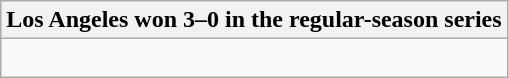<table class="wikitable collapsible collapsed">
<tr>
<th>Los Angeles won 3–0 in the regular-season series</th>
</tr>
<tr>
<td><br>

</td>
</tr>
</table>
